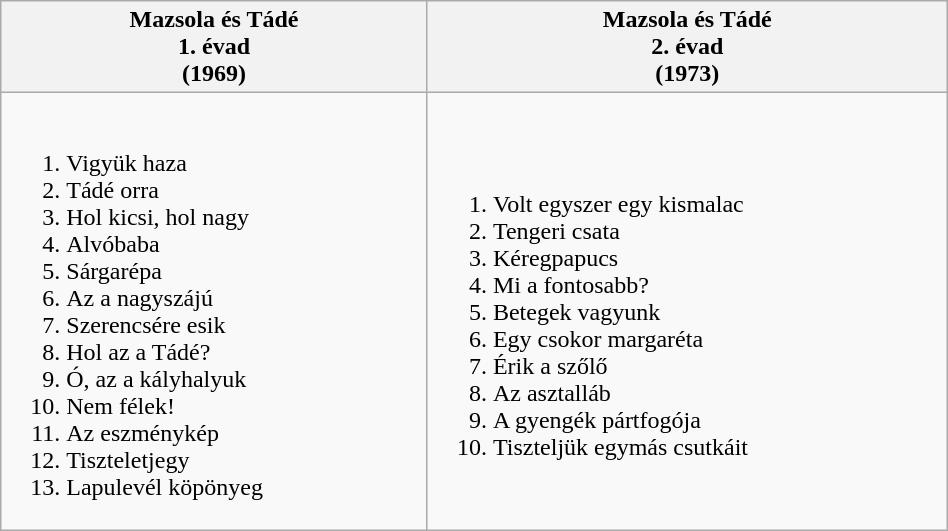<table class="wikitable" style="width: 50%">
<tr>
<th>Mazsola és Tádé<br>1. évad<br>(1969)</th>
<th>Mazsola és Tádé<br>2. évad<br>(1973)</th>
</tr>
<tr>
<td><br><ol><li>Vigyük haza</li><li>Tádé orra</li><li>Hol kicsi, hol nagy</li><li>Alvóbaba</li><li>Sárgarépa</li><li>Az a nagyszájú</li><li>Szerencsére esik</li><li>Hol az a Tádé?</li><li>Ó, az a kályhalyuk</li><li>Nem félek!</li><li>Az eszménykép</li><li>Tiszteletjegy</li><li>Lapulevél köpönyeg</li></ol></td>
<td><br><ol><li>Volt egyszer egy kismalac</li><li>Tengeri csata</li><li>Kéregpapucs</li><li>Mi a fontosabb?</li><li>Betegek vagyunk</li><li>Egy csokor margaréta</li><li>Érik a szőlő</li><li>Az asztalláb</li><li>A gyengék pártfogója</li><li>Tiszteljük egymás csutkáit</li></ol></td>
</tr>
</table>
